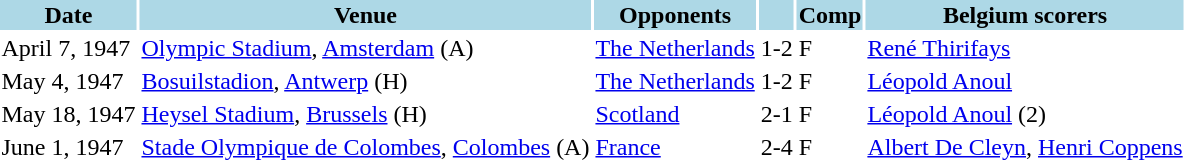<table>
<tr>
<th style="background: lightblue;">Date</th>
<th style="background: lightblue;">Venue</th>
<th style="background: lightblue;">Opponents</th>
<th style="background: lightblue;" align=center></th>
<th style="background: lightblue;" align=center>Comp</th>
<th style="background: lightblue;">Belgium scorers</th>
</tr>
<tr>
<td>April 7, 1947</td>
<td><a href='#'>Olympic Stadium</a>, <a href='#'>Amsterdam</a> (A)</td>
<td><a href='#'>The Netherlands</a></td>
<td>1-2</td>
<td>F</td>
<td><a href='#'>René Thirifays</a></td>
</tr>
<tr>
<td>May 4, 1947</td>
<td><a href='#'>Bosuilstadion</a>, <a href='#'>Antwerp</a> (H)</td>
<td><a href='#'>The Netherlands</a></td>
<td>1-2</td>
<td>F</td>
<td><a href='#'>Léopold Anoul</a></td>
</tr>
<tr>
<td>May 18, 1947</td>
<td><a href='#'>Heysel Stadium</a>, <a href='#'>Brussels</a> (H)</td>
<td><a href='#'>Scotland</a></td>
<td>2-1</td>
<td>F</td>
<td><a href='#'>Léopold Anoul</a> (2)</td>
</tr>
<tr>
<td>June 1, 1947</td>
<td><a href='#'>Stade Olympique de Colombes</a>, <a href='#'>Colombes</a> (A)</td>
<td><a href='#'>France</a></td>
<td>2-4</td>
<td>F</td>
<td><a href='#'>Albert De Cleyn</a>, <a href='#'>Henri Coppens</a></td>
</tr>
</table>
